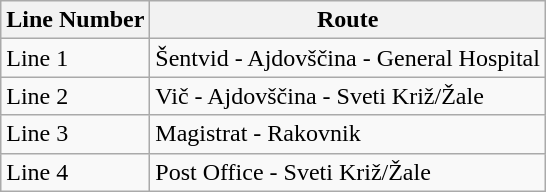<table class="wikitable">
<tr>
<th>Line Number</th>
<th>Route</th>
</tr>
<tr>
<td>Line 1</td>
<td>Šentvid - Ajdovščina - General Hospital</td>
</tr>
<tr>
<td>Line 2</td>
<td>Vič - Ajdovščina - Sveti Križ/Žale</td>
</tr>
<tr>
<td>Line 3</td>
<td>Magistrat - Rakovnik</td>
</tr>
<tr>
<td>Line 4</td>
<td>Post Office - Sveti Križ/Žale</td>
</tr>
</table>
